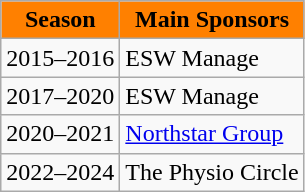<table class="wikitable">
<tr>
<th style="background:#FF8000; color:black; text-align:center;">Season</th>
<th style="background:#FF8000; color:black; text-align:center;"><strong>Main Sponsors</strong></th>
</tr>
<tr>
<td>2015–2016</td>
<td>ESW Manage</td>
</tr>
<tr>
<td>2017–2020</td>
<td>ESW Manage</td>
</tr>
<tr>
<td>2020–2021</td>
<td> <a href='#'>Northstar Group</a></td>
</tr>
<tr>
<td>2022–2024</td>
<td> The Physio Circle</td>
</tr>
</table>
